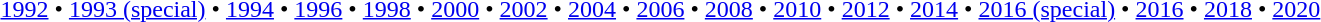<table id=toc class=toc summary=Contents>
<tr>
<td align=center><br><a href='#'>1992</a> • <a href='#'>1993 (special)</a> • <a href='#'>1994</a> • <a href='#'>1996</a> • <a href='#'>1998</a> • <a href='#'>2000</a> • <a href='#'>2002</a> • <a href='#'>2004</a> • <a href='#'>2006</a> • <a href='#'>2008</a> • <a href='#'>2010</a> • <a href='#'>2012</a> • <a href='#'>2014</a> • <a href='#'>2016 (special)</a> • <a href='#'>2016</a> • <a href='#'>2018</a> • <a href='#'>2020</a></td>
</tr>
</table>
